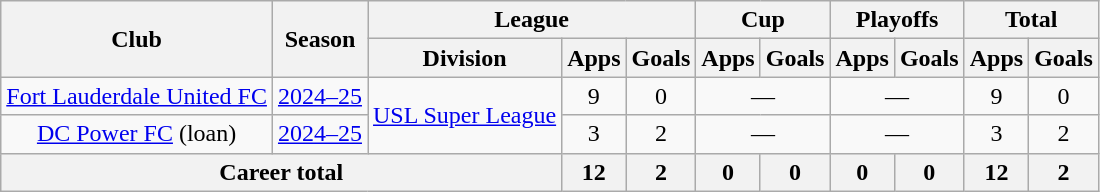<table class="wikitable" style="text-align: center;">
<tr>
<th rowspan="2">Club</th>
<th rowspan="2">Season</th>
<th colspan="3">League</th>
<th colspan="2">Cup</th>
<th colspan="2">Playoffs</th>
<th colspan="2">Total</th>
</tr>
<tr>
<th>Division</th>
<th>Apps</th>
<th>Goals</th>
<th>Apps</th>
<th>Goals</th>
<th>Apps</th>
<th>Goals</th>
<th>Apps</th>
<th>Goals</th>
</tr>
<tr>
<td><a href='#'>Fort Lauderdale United FC</a></td>
<td><a href='#'>2024–25</a></td>
<td rowspan="2"><a href='#'>USL Super League</a></td>
<td>9</td>
<td>0</td>
<td colspan="2">—</td>
<td colspan="2">—</td>
<td>9</td>
<td>0</td>
</tr>
<tr>
<td><a href='#'>DC Power FC</a> (loan)</td>
<td><a href='#'>2024–25</a></td>
<td>3</td>
<td>2</td>
<td colspan="2">—</td>
<td colspan="2">—</td>
<td>3</td>
<td>2</td>
</tr>
<tr>
<th colspan="3">Career total</th>
<th>12</th>
<th>2</th>
<th>0</th>
<th>0</th>
<th>0</th>
<th>0</th>
<th>12</th>
<th>2</th>
</tr>
</table>
